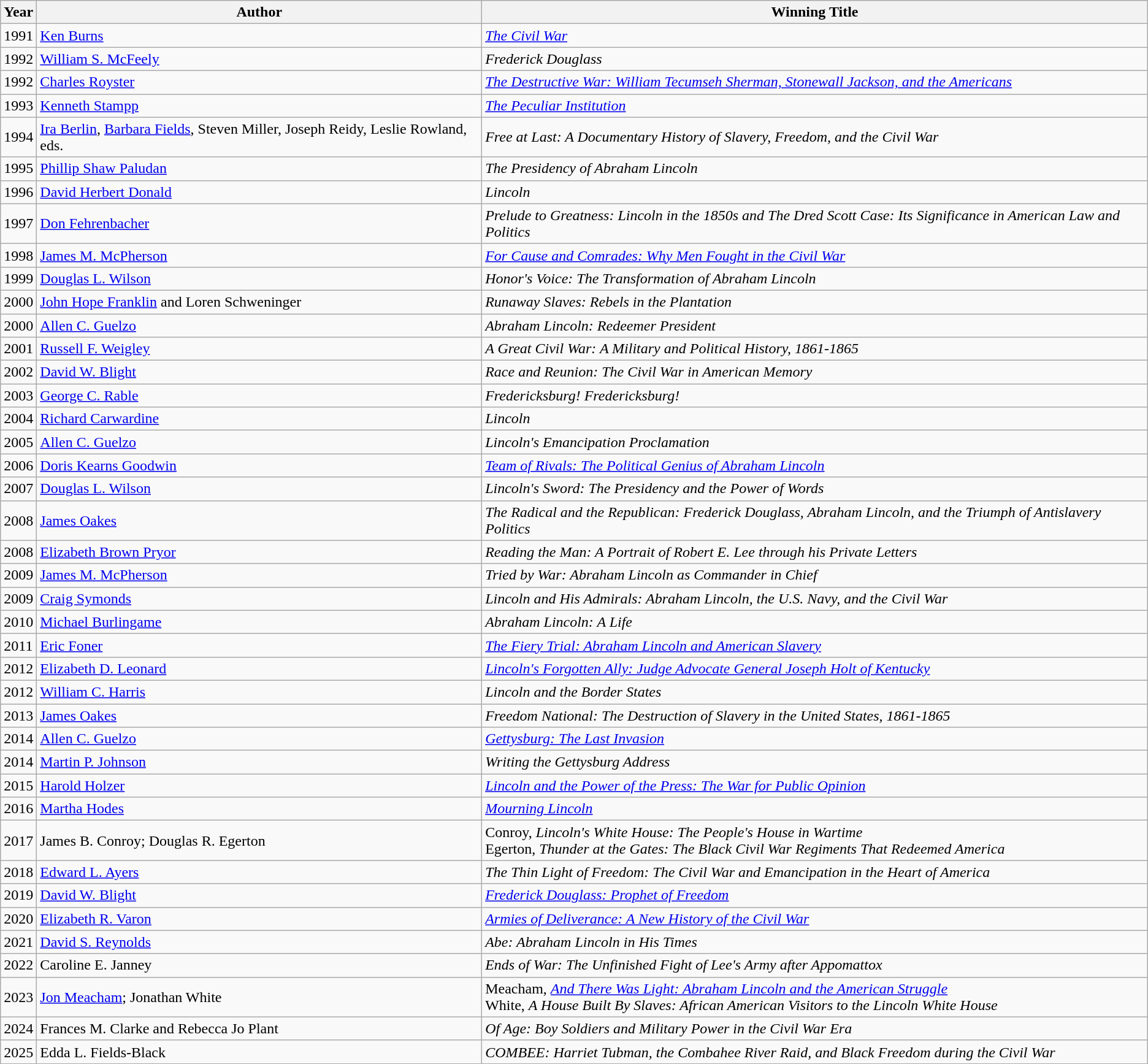<table class="wikitable">
<tr>
<th>Year</th>
<th>Author</th>
<th>Winning Title</th>
</tr>
<tr>
<td>1991</td>
<td><a href='#'>Ken Burns</a></td>
<td><em><a href='#'>The Civil War</a></em></td>
</tr>
<tr>
<td>1992</td>
<td><a href='#'>William S. McFeely</a></td>
<td><em>Frederick Douglass</em></td>
</tr>
<tr>
<td>1992</td>
<td><a href='#'>Charles Royster</a></td>
<td><em><a href='#'>The Destructive War: William Tecumseh Sherman, Stonewall Jackson, and the Americans</a></em></td>
</tr>
<tr>
<td>1993</td>
<td><a href='#'>Kenneth Stampp</a></td>
<td><em><a href='#'>The Peculiar Institution</a></em></td>
</tr>
<tr>
<td>1994</td>
<td><a href='#'>Ira Berlin</a>, <a href='#'>Barbara Fields</a>, Steven Miller, Joseph Reidy, Leslie Rowland, eds.</td>
<td><em>Free at Last: A Documentary History of Slavery, Freedom, and the Civil War</em></td>
</tr>
<tr>
<td>1995</td>
<td><a href='#'>Phillip Shaw Paludan</a></td>
<td><em>The Presidency of Abraham Lincoln</em></td>
</tr>
<tr>
<td>1996</td>
<td><a href='#'>David Herbert Donald</a></td>
<td><em>Lincoln</em></td>
</tr>
<tr>
<td>1997</td>
<td><a href='#'>Don Fehrenbacher</a></td>
<td><em>Prelude to Greatness: Lincoln in the 1850s and The Dred Scott Case: Its Significance in American Law and Politics</em></td>
</tr>
<tr>
<td>1998</td>
<td><a href='#'>James M. McPherson</a></td>
<td><em><a href='#'>For Cause and Comrades: Why Men Fought in the Civil War</a></em></td>
</tr>
<tr>
<td>1999</td>
<td><a href='#'>Douglas L. Wilson</a></td>
<td><em>Honor's Voice: The Transformation of Abraham Lincoln</em></td>
</tr>
<tr>
<td>2000</td>
<td><a href='#'>John Hope Franklin</a> and Loren Schweninger</td>
<td><em>Runaway Slaves: Rebels in the Plantation</em></td>
</tr>
<tr>
<td>2000</td>
<td><a href='#'>Allen C. Guelzo</a></td>
<td><em>Abraham Lincoln: Redeemer President</em></td>
</tr>
<tr>
<td>2001</td>
<td><a href='#'>Russell F. Weigley</a></td>
<td><em>A Great Civil War: A Military and Political History, 1861-1865</em></td>
</tr>
<tr>
<td>2002</td>
<td><a href='#'>David W. Blight</a></td>
<td><em>Race and Reunion: The Civil War in American Memory</em></td>
</tr>
<tr>
<td>2003</td>
<td><a href='#'>George C. Rable</a></td>
<td><em>Fredericksburg! Fredericksburg!</em></td>
</tr>
<tr>
<td>2004</td>
<td><a href='#'>Richard Carwardine</a></td>
<td><em>Lincoln</em></td>
</tr>
<tr>
<td>2005</td>
<td><a href='#'>Allen C. Guelzo</a></td>
<td><em>Lincoln's Emancipation Proclamation</em></td>
</tr>
<tr>
<td>2006</td>
<td><a href='#'>Doris Kearns Goodwin</a></td>
<td><em><a href='#'>Team of Rivals: The Political Genius of Abraham Lincoln</a></em></td>
</tr>
<tr>
<td>2007</td>
<td><a href='#'>Douglas L. Wilson</a></td>
<td><em>Lincoln's Sword: The Presidency and the Power of Words</em></td>
</tr>
<tr>
<td>2008</td>
<td><a href='#'>James Oakes</a></td>
<td><em>The Radical and the Republican: Frederick Douglass, Abraham Lincoln, and the Triumph of Antislavery Politics</em></td>
</tr>
<tr>
<td>2008</td>
<td><a href='#'>Elizabeth Brown Pryor</a></td>
<td><em>Reading the Man: A Portrait of Robert E. Lee through his Private Letters</em></td>
</tr>
<tr>
<td>2009</td>
<td><a href='#'>James M. McPherson</a></td>
<td><em>Tried by War: Abraham Lincoln as Commander in Chief</em></td>
</tr>
<tr>
<td>2009</td>
<td><a href='#'>Craig Symonds</a></td>
<td><em>Lincoln and His Admirals: Abraham Lincoln, the U.S. Navy, and the Civil War</em></td>
</tr>
<tr>
<td>2010</td>
<td><a href='#'>Michael Burlingame</a></td>
<td><em>Abraham Lincoln: A Life</em></td>
</tr>
<tr>
<td>2011</td>
<td><a href='#'>Eric Foner</a></td>
<td><em><a href='#'>The Fiery Trial: Abraham Lincoln and American Slavery</a></em></td>
</tr>
<tr>
<td>2012</td>
<td><a href='#'>Elizabeth D. Leonard</a></td>
<td><em><a href='#'>Lincoln's Forgotten Ally: Judge Advocate General Joseph Holt of Kentucky</a></em></td>
</tr>
<tr>
<td>2012</td>
<td><a href='#'>William C. Harris</a></td>
<td><em>Lincoln and the Border States</em></td>
</tr>
<tr>
<td>2013</td>
<td><a href='#'>James Oakes</a></td>
<td><em>Freedom National: The Destruction of Slavery in the United States, 1861-1865</em></td>
</tr>
<tr>
<td>2014</td>
<td><a href='#'>Allen C. Guelzo</a></td>
<td><em><a href='#'>Gettysburg: The Last Invasion</a></em></td>
</tr>
<tr>
<td>2014</td>
<td><a href='#'>Martin P. Johnson</a></td>
<td><em>Writing the Gettysburg Address</em></td>
</tr>
<tr>
<td>2015</td>
<td><a href='#'>Harold Holzer</a></td>
<td><em><a href='#'>Lincoln and the Power of the Press: The War for Public Opinion</a></em></td>
</tr>
<tr>
<td>2016</td>
<td><a href='#'>Martha Hodes</a></td>
<td><em><a href='#'>Mourning Lincoln</a></em></td>
</tr>
<tr>
<td>2017</td>
<td>James B. Conroy; Douglas R. Egerton</td>
<td>Conroy, <em>Lincoln's White House: The People's House in Wartime</em><br>Egerton, <em>Thunder at the Gates: The Black Civil War Regiments That Redeemed America</em></td>
</tr>
<tr>
<td>2018</td>
<td><a href='#'>Edward L. Ayers</a></td>
<td><em>The Thin Light of Freedom: The Civil War and Emancipation in the Heart of America</em></td>
</tr>
<tr>
<td>2019</td>
<td><a href='#'>David W. Blight</a></td>
<td><em><a href='#'>Frederick Douglass: Prophet of Freedom</a></em></td>
</tr>
<tr>
<td>2020</td>
<td><a href='#'>Elizabeth R. Varon</a></td>
<td><em><a href='#'>Armies of Deliverance: A New History of the Civil War</a></em></td>
</tr>
<tr>
<td>2021</td>
<td><a href='#'>David S. Reynolds</a></td>
<td><em>Abe: Abraham Lincoln in His Times</em></td>
</tr>
<tr>
<td>2022</td>
<td>Caroline E. Janney</td>
<td><em>Ends of War: The Unfinished Fight of Lee's Army after Appomattox</em></td>
</tr>
<tr>
<td>2023</td>
<td><a href='#'>Jon Meacham</a>; Jonathan White</td>
<td>Meacham, <em><a href='#'>And There Was Light: Abraham Lincoln and the American Struggle</a></em><br>White, <em>A House Built By Slaves: African American Visitors to the Lincoln White House</em></td>
</tr>
<tr>
<td>2024</td>
<td>Frances M. Clarke and Rebecca Jo Plant</td>
<td><em>Of Age: Boy Soldiers and Military Power in the Civil War Era</em></td>
</tr>
<tr>
<td>2025</td>
<td>Edda L. Fields-Black</td>
<td><em>COMBEE: Harriet Tubman, the Combahee River Raid, and Black Freedom during the Civil War</em></td>
</tr>
</table>
